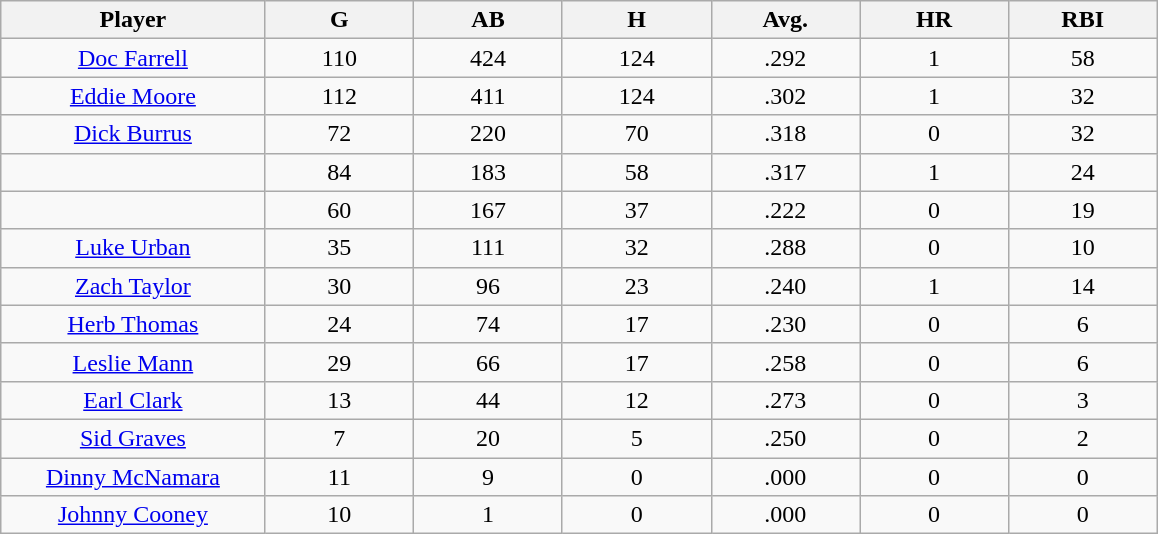<table class="wikitable sortable">
<tr>
<th bgcolor="#DDDDFF" width="16%">Player</th>
<th bgcolor="#DDDDFF" width="9%">G</th>
<th bgcolor="#DDDDFF" width="9%">AB</th>
<th bgcolor="#DDDDFF" width="9%">H</th>
<th bgcolor="#DDDDFF" width="9%">Avg.</th>
<th bgcolor="#DDDDFF" width="9%">HR</th>
<th bgcolor="#DDDDFF" width="9%">RBI</th>
</tr>
<tr align="center">
<td><a href='#'>Doc Farrell</a></td>
<td>110</td>
<td>424</td>
<td>124</td>
<td>.292</td>
<td>1</td>
<td>58</td>
</tr>
<tr align="center">
<td><a href='#'>Eddie Moore</a></td>
<td>112</td>
<td>411</td>
<td>124</td>
<td>.302</td>
<td>1</td>
<td>32</td>
</tr>
<tr align="center">
<td><a href='#'>Dick Burrus</a></td>
<td>72</td>
<td>220</td>
<td>70</td>
<td>.318</td>
<td>0</td>
<td>32</td>
</tr>
<tr align="center">
<td></td>
<td>84</td>
<td>183</td>
<td>58</td>
<td>.317</td>
<td>1</td>
<td>24</td>
</tr>
<tr align="center">
<td></td>
<td>60</td>
<td>167</td>
<td>37</td>
<td>.222</td>
<td>0</td>
<td>19</td>
</tr>
<tr align="center">
<td><a href='#'>Luke Urban</a></td>
<td>35</td>
<td>111</td>
<td>32</td>
<td>.288</td>
<td>0</td>
<td>10</td>
</tr>
<tr align="center">
<td><a href='#'>Zach Taylor</a></td>
<td>30</td>
<td>96</td>
<td>23</td>
<td>.240</td>
<td>1</td>
<td>14</td>
</tr>
<tr align="center">
<td><a href='#'>Herb Thomas</a></td>
<td>24</td>
<td>74</td>
<td>17</td>
<td>.230</td>
<td>0</td>
<td>6</td>
</tr>
<tr align="center">
<td><a href='#'>Leslie Mann</a></td>
<td>29</td>
<td>66</td>
<td>17</td>
<td>.258</td>
<td>0</td>
<td>6</td>
</tr>
<tr align="center">
<td><a href='#'>Earl Clark</a></td>
<td>13</td>
<td>44</td>
<td>12</td>
<td>.273</td>
<td>0</td>
<td>3</td>
</tr>
<tr align="center">
<td><a href='#'>Sid Graves</a></td>
<td>7</td>
<td>20</td>
<td>5</td>
<td>.250</td>
<td>0</td>
<td>2</td>
</tr>
<tr align="center">
<td><a href='#'>Dinny McNamara</a></td>
<td>11</td>
<td>9</td>
<td>0</td>
<td>.000</td>
<td>0</td>
<td>0</td>
</tr>
<tr align="center">
<td><a href='#'>Johnny Cooney</a></td>
<td>10</td>
<td>1</td>
<td>0</td>
<td>.000</td>
<td>0</td>
<td>0</td>
</tr>
</table>
